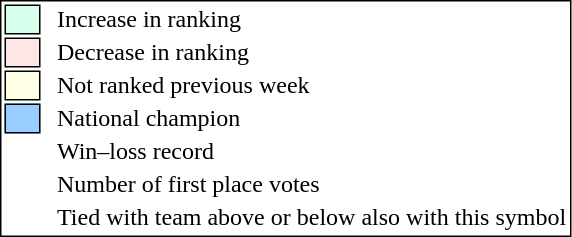<table style="border:1px solid black;">
<tr>
<td style="background:#D8FFEB; width:20px; border:1px solid black;"></td>
<td> </td>
<td>Increase in ranking</td>
</tr>
<tr>
<td style="background:#FFE6E6; width:20px; border:1px solid black;"></td>
<td> </td>
<td>Decrease in ranking</td>
</tr>
<tr>
<td style="background:#FFFFE6; width:20px; border:1px solid black;"></td>
<td> </td>
<td>Not ranked previous week</td>
</tr>
<tr>
<td style="background:#9cf; width:20px; border:1px solid black;"></td>
<td> </td>
<td>National champion</td>
</tr>
<tr>
<td></td>
<td> </td>
<td>Win–loss record</td>
</tr>
<tr>
<td></td>
<td> </td>
<td>Number of first place votes</td>
</tr>
<tr>
<td></td>
<td></td>
<td>Tied with team above or below also with this symbol</td>
</tr>
</table>
